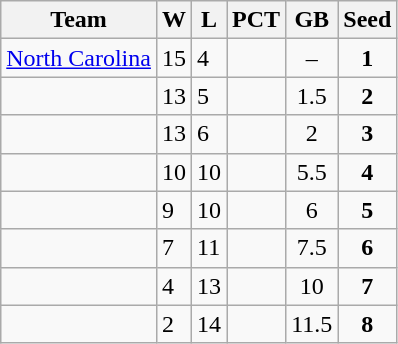<table class=wikitable>
<tr>
<th>Team</th>
<th>W</th>
<th>L</th>
<th>PCT</th>
<th>GB</th>
<th>Seed</th>
</tr>
<tr>
<td><a href='#'>North Carolina</a></td>
<td>15</td>
<td>4</td>
<td></td>
<td style="text-align: center;">–</td>
<td style="text-align: center;"><strong>1</strong></td>
</tr>
<tr>
<td></td>
<td>13</td>
<td>5</td>
<td></td>
<td style="text-align: center;">1.5</td>
<td style="text-align: center;"><strong>2</strong></td>
</tr>
<tr>
<td></td>
<td>13</td>
<td>6</td>
<td></td>
<td style="text-align: center;">2</td>
<td style="text-align: center;"><strong>3</strong></td>
</tr>
<tr>
<td></td>
<td>10</td>
<td>10</td>
<td></td>
<td style="text-align: center;">5.5</td>
<td style="text-align: center;"><strong>4</strong></td>
</tr>
<tr>
<td></td>
<td>9</td>
<td>10</td>
<td></td>
<td style="text-align: center;">6</td>
<td style="text-align: center;"><strong>5</strong></td>
</tr>
<tr>
<td></td>
<td>7</td>
<td>11</td>
<td></td>
<td style="text-align: center;">7.5</td>
<td style="text-align: center;"><strong>6</strong></td>
</tr>
<tr>
<td></td>
<td>4</td>
<td>13</td>
<td></td>
<td style="text-align: center;">10</td>
<td style="text-align: center;"><strong>7</strong></td>
</tr>
<tr>
<td></td>
<td>2</td>
<td>14</td>
<td></td>
<td style="text-align: center;">11.5</td>
<td style="text-align: center;"><strong>8</strong></td>
</tr>
</table>
